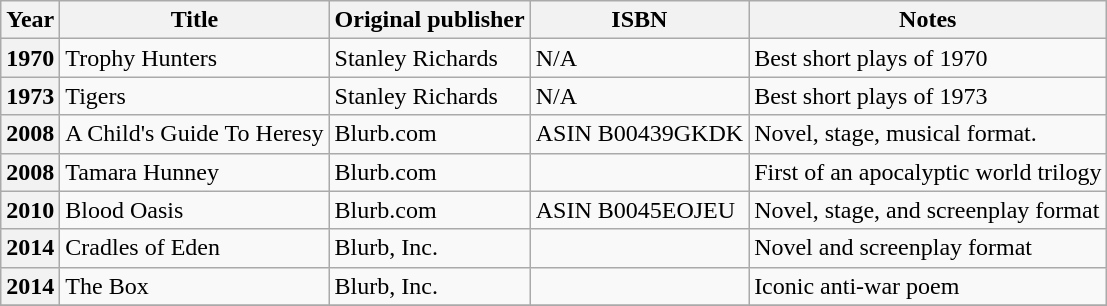<table class="wikitable plainrowheaders sortable">
<tr>
<th scope="col">Year</th>
<th scope="col">Title</th>
<th scope="col">Original publisher</th>
<th scope="col">ISBN</th>
<th scope="col" class="unsortable">Notes</th>
</tr>
<tr>
<th scope="row">1970</th>
<td>Trophy Hunters</td>
<td>Stanley Richards</td>
<td>N/A</td>
<td>Best short plays of 1970</td>
</tr>
<tr>
<th scope="row">1973</th>
<td>Tigers</td>
<td>Stanley Richards</td>
<td>N/A</td>
<td>Best short plays of 1973</td>
</tr>
<tr>
<th scope="row">2008</th>
<td>A Child's Guide To Heresy</td>
<td>Blurb.com</td>
<td>ASIN B00439GKDK</td>
<td>Novel, stage, musical format.</td>
</tr>
<tr>
<th scope="row">2008</th>
<td>Tamara Hunney</td>
<td>Blurb.com</td>
<td></td>
<td>First of an apocalyptic world trilogy</td>
</tr>
<tr>
<th scope="row">2010</th>
<td>Blood Oasis</td>
<td>Blurb.com</td>
<td>ASIN B0045EOJEU</td>
<td>Novel, stage, and screenplay format</td>
</tr>
<tr>
<th scope="row">2014</th>
<td>Cradles of Eden</td>
<td>Blurb, Inc.</td>
<td></td>
<td>Novel and screenplay format</td>
</tr>
<tr>
<th scope="row">2014</th>
<td>The Box</td>
<td>Blurb, Inc.</td>
<td></td>
<td>Iconic anti-war poem</td>
</tr>
<tr>
</tr>
</table>
